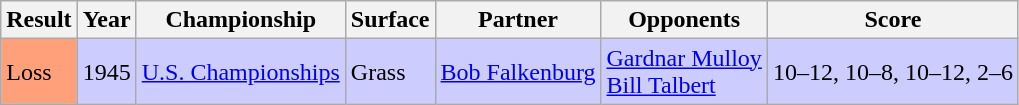<table class="sortable wikitable">
<tr>
<th>Result</th>
<th>Year</th>
<th>Championship</th>
<th>Surface</th>
<th>Partner</th>
<th>Opponents</th>
<th>Score</th>
</tr>
<tr style="background:#ccf;">
<td style="background:#ffa07a;">Loss</td>
<td>1945</td>
<td><a href='#'>U.S. Championships</a></td>
<td>Grass</td>
<td> <a href='#'>Bob Falkenburg</a></td>
<td> <a href='#'>Gardnar Mulloy</a> <br>  <a href='#'>Bill Talbert</a></td>
<td>10–12, 10–8, 10–12, 2–6</td>
</tr>
</table>
